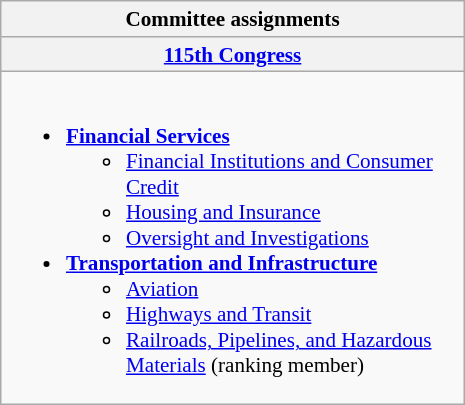<table class="wikitable" style="width:22em; float:right; clear:right; margin-left:1em; font-size:88%">
<tr>
<th>Committee assignments</th>
</tr>
<tr>
<th><a href='#'>115th Congress</a> </th>
</tr>
<tr>
<td><br><ul><li><strong><a href='#'>Financial Services</a></strong><ul><li><a href='#'>Financial Institutions and Consumer Credit</a></li><li><a href='#'>Housing and Insurance</a></li><li><a href='#'>Oversight and Investigations</a></li></ul></li><li><strong><a href='#'>Transportation and Infrastructure</a></strong><ul><li><a href='#'>Aviation</a></li><li><a href='#'>Highways and Transit</a></li><li><a href='#'>Railroads, Pipelines, and Hazardous Materials</a> (ranking member)</li></ul></li></ul></td>
</tr>
</table>
